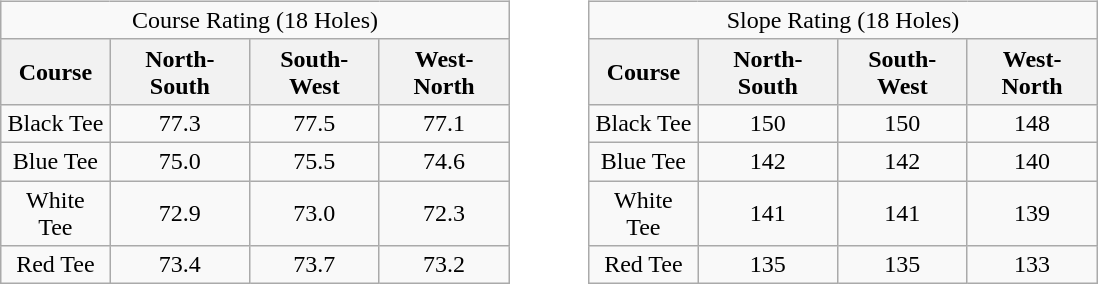<table align="center">
<tr>
<td><br><table class="wikitable" style="text-align: center; width: 340px; height: 170px;">
<tr>
<td colspan=4 align=center>Course Rating (18 Holes)</td>
</tr>
<tr>
<th>Course</th>
<th>North-South</th>
<th>South-West</th>
<th>West-North</th>
</tr>
<tr>
<td>Black Tee</td>
<td>77.3</td>
<td>77.5</td>
<td>77.1</td>
</tr>
<tr>
<td>Blue Tee</td>
<td>75.0</td>
<td>75.5</td>
<td>74.6</td>
</tr>
<tr>
<td>White Tee</td>
<td>72.9</td>
<td>73.0</td>
<td>72.3</td>
</tr>
<tr>
<td>Red Tee</td>
<td>73.4</td>
<td>73.7</td>
<td>73.2</td>
</tr>
</table>
</td>
<td>       </td>
<td><br><table class="wikitable" style="text-align: center; width: 340px; height: 170px;">
<tr>
<td colspan=4 align=center>Slope Rating (18 Holes)</td>
</tr>
<tr>
<th>Course</th>
<th>North-South</th>
<th>South-West</th>
<th>West-North</th>
</tr>
<tr>
<td>Black Tee</td>
<td>150</td>
<td>150</td>
<td>148</td>
</tr>
<tr>
<td>Blue Tee</td>
<td>142</td>
<td>142</td>
<td>140</td>
</tr>
<tr>
<td>White Tee</td>
<td>141</td>
<td>141</td>
<td>139</td>
</tr>
<tr>
<td>Red Tee</td>
<td>135</td>
<td>135</td>
<td>133</td>
</tr>
</table>
</td>
</tr>
</table>
